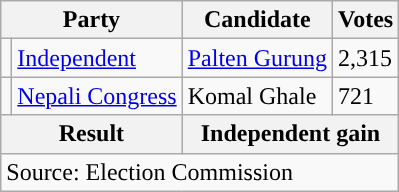<table class="wikitable">
<tr>
<th colspan="2">Party</th>
<th>Candidate</th>
<th>Votes</th>
</tr>
<tr>
<td style="background-color:"></td>
<td><a href='#'>Independent</a></td>
<td><a href='#'>Palten Gurung</a></td>
<td>2,315</td>
</tr>
<tr>
<td style="background-color:"></td>
<td><a href='#'>Nepali Congress</a></td>
<td>Komal Ghale</td>
<td>721</td>
</tr>
<tr>
<th colspan="2">Result</th>
<th colspan="2">Independent gain</th>
</tr>
<tr>
<td colspan="4">Source: Election Commission</td>
</tr>
</table>
